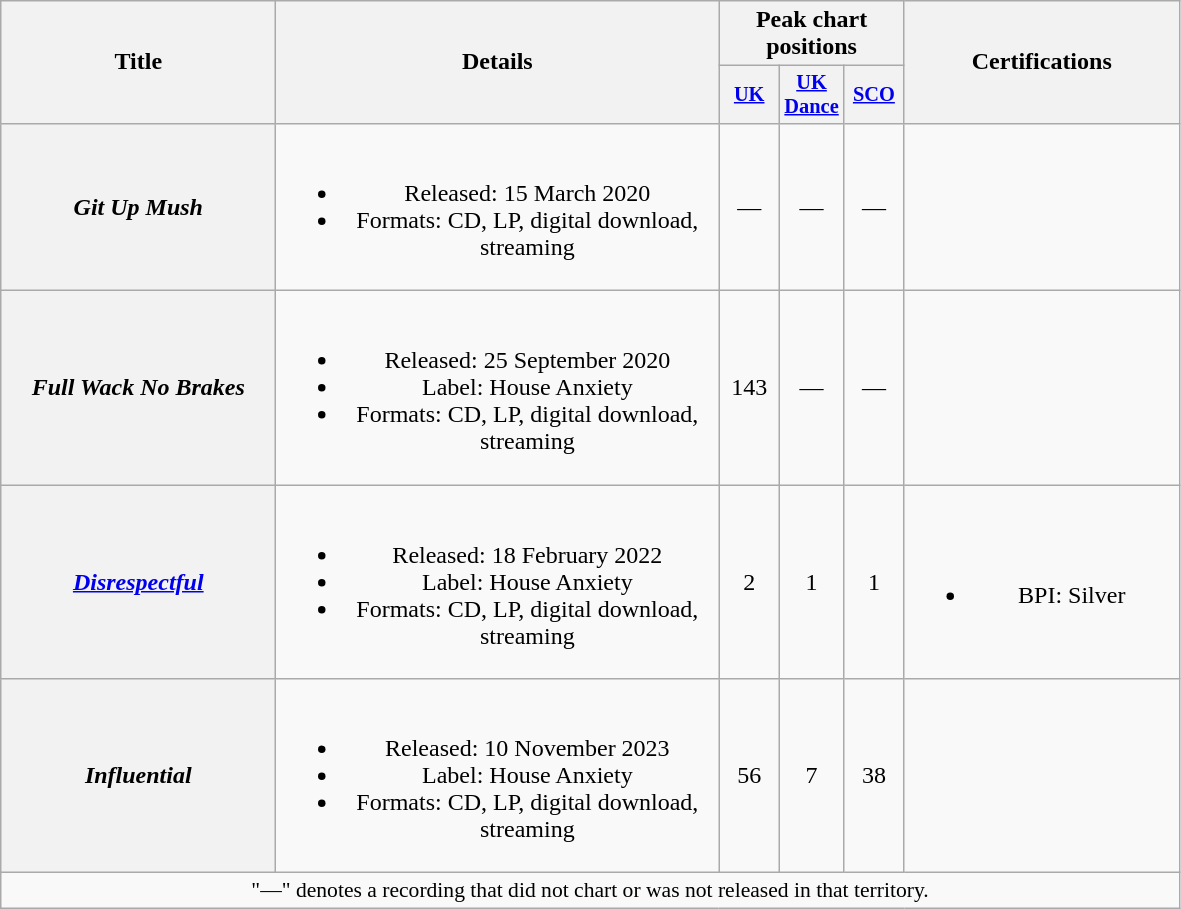<table class="wikitable plainrowheaders" style="text-align:center;">
<tr>
<th scope="col" rowspan="2" style="width:11em;">Title</th>
<th scope="col" rowspan="2" style="width:18em;">Details</th>
<th scope="col" colspan="3">Peak chart positions</th>
<th rowspan="2" scope="col" style="width:11em;">Certifications</th>
</tr>
<tr>
<th scope="col" style="width:2.5em;font-size:85%;"><a href='#'>UK</a><br></th>
<th scope="col" style="width:2.5em;font-size:85%;"><a href='#'>UK<br>Dance</a><br></th>
<th scope="col" style="width:2.5em;font-size:85%;"><a href='#'>SCO</a><br></th>
</tr>
<tr>
<th scope="row"><em>Git Up Mush</em></th>
<td><br><ul><li>Released: 15 March 2020</li><li>Formats: CD, LP, digital download, streaming</li></ul></td>
<td>—</td>
<td>—</td>
<td>—</td>
<td></td>
</tr>
<tr>
<th scope="row"><em>Full Wack No Brakes</em></th>
<td><br><ul><li>Released: 25 September 2020</li><li>Label: House Anxiety</li><li>Formats: CD, LP, digital download, streaming</li></ul></td>
<td>143</td>
<td>—</td>
<td>—</td>
<td></td>
</tr>
<tr>
<th scope="row"><em><a href='#'>Disrespectful</a></em></th>
<td><br><ul><li>Released: 18 February 2022</li><li>Label: House Anxiety</li><li>Formats: CD, LP, digital download, streaming</li></ul></td>
<td>2</td>
<td>1</td>
<td>1</td>
<td><br><ul><li>BPI: Silver</li></ul></td>
</tr>
<tr>
<th scope="row"><em>Influential</em></th>
<td><br><ul><li>Released: 10 November 2023</li><li>Label: House Anxiety</li><li>Formats: CD, LP, digital download, streaming</li></ul></td>
<td>56</td>
<td>7</td>
<td>38</td>
<td></td>
</tr>
<tr>
<td colspan="16" style="font-size:90%">"—" denotes a recording that did not chart or was not released in that territory.</td>
</tr>
</table>
